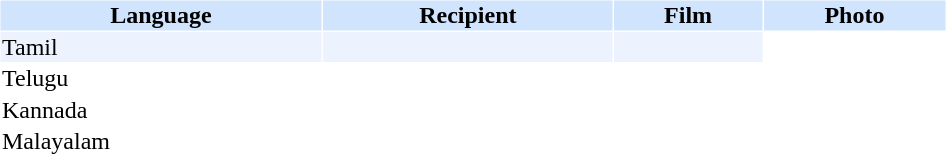<table cellspacing="1" cellpadding="1" border="0" style="width:50%;">
<tr style="background:#d1e4fd;">
<th>Language</th>
<th>Recipient</th>
<th>Film</th>
<th>Photo</th>
</tr>
<tr style="background:#edf3fe;">
<td>Tamil</td>
<td></td>
<td></td>
</tr>
<tr>
<td>Telugu</td>
<td></td>
<td></td>
</tr>
<tr>
<td>Kannada</td>
<td></td>
<td></td>
</tr>
<tr>
<td>Malayalam</td>
<td></td>
<td></td>
</tr>
</table>
